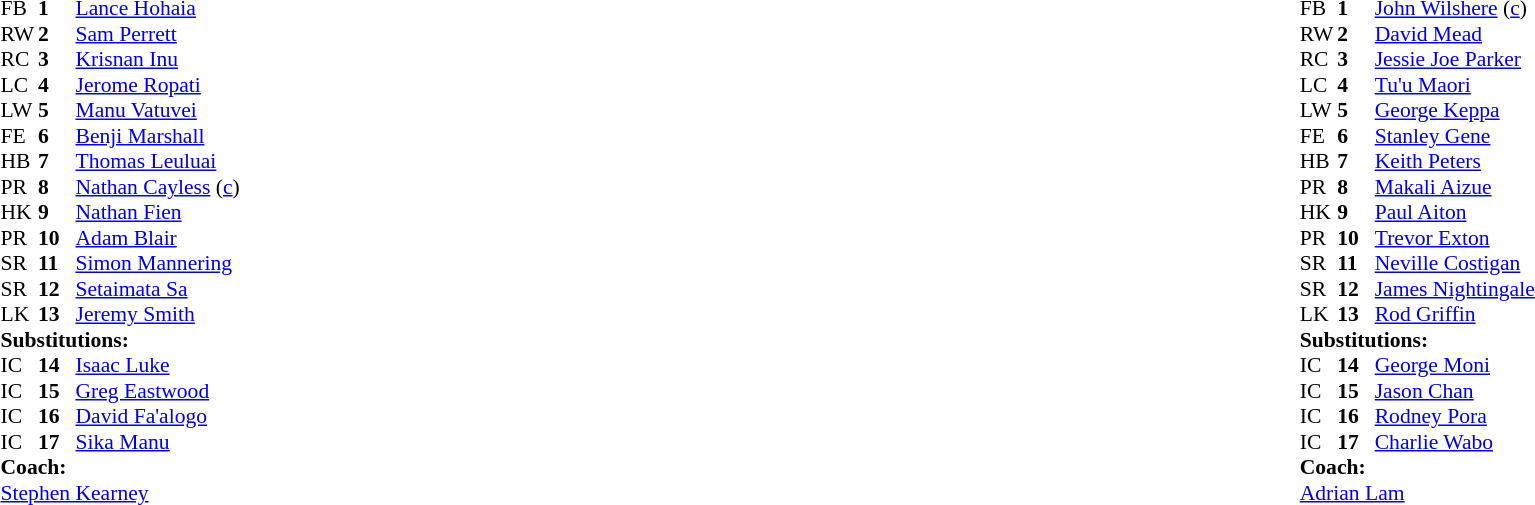<table width="100%">
<tr>
<td valign="top" width="50%"><br><table style="font-size: 90%" cellspacing="0" cellpadding="0">
<tr>
<th width="25"></th>
<th width="25"></th>
</tr>
<tr>
<td>FB</td>
<td><strong>1</strong></td>
<td><a href='#'>Lance Hohaia</a></td>
</tr>
<tr>
<td>RW</td>
<td><strong>2</strong></td>
<td><a href='#'>Sam Perrett</a></td>
</tr>
<tr>
<td>RC</td>
<td><strong>3</strong></td>
<td><a href='#'>Krisnan Inu</a></td>
</tr>
<tr>
<td>LC</td>
<td><strong>4</strong></td>
<td><a href='#'>Jerome Ropati</a></td>
</tr>
<tr>
<td>LW</td>
<td><strong>5</strong></td>
<td><a href='#'>Manu Vatuvei</a></td>
</tr>
<tr>
<td>FE</td>
<td><strong>6</strong></td>
<td><a href='#'>Benji Marshall</a></td>
</tr>
<tr>
<td>HB</td>
<td><strong>7</strong></td>
<td><a href='#'>Thomas Leuluai</a></td>
</tr>
<tr>
<td>PR</td>
<td><strong>8</strong></td>
<td><a href='#'>Nathan Cayless</a> (<a href='#'>c</a>)</td>
</tr>
<tr>
<td>HK</td>
<td><strong>9</strong></td>
<td><a href='#'>Nathan Fien</a></td>
</tr>
<tr>
<td>PR</td>
<td><strong>10</strong></td>
<td><a href='#'>Adam Blair</a></td>
</tr>
<tr>
<td>SR</td>
<td><strong>11</strong></td>
<td><a href='#'>Simon Mannering</a></td>
</tr>
<tr>
<td>SR</td>
<td><strong>12</strong></td>
<td><a href='#'>Setaimata Sa</a></td>
</tr>
<tr>
<td>LK</td>
<td><strong>13</strong></td>
<td><a href='#'>Jeremy Smith</a></td>
</tr>
<tr>
<td colspan=3><strong>Substitutions:</strong></td>
</tr>
<tr>
<td>IC</td>
<td><strong>14</strong></td>
<td><a href='#'>Isaac Luke</a></td>
</tr>
<tr>
<td>IC</td>
<td><strong>15</strong></td>
<td><a href='#'>Greg Eastwood</a></td>
</tr>
<tr>
<td>IC</td>
<td><strong>16</strong></td>
<td><a href='#'>David Fa'alogo</a></td>
</tr>
<tr>
<td>IC</td>
<td><strong>17</strong></td>
<td><a href='#'>Sika Manu</a></td>
</tr>
<tr>
<td colspan=3><strong>Coach:</strong></td>
</tr>
<tr>
<td colspan="4"> <a href='#'>Stephen Kearney</a></td>
</tr>
</table>
</td>
<td valign="top" width="50%"><br><table style="font-size: 90%" cellspacing="0" cellpadding="0" align="center">
<tr>
<th width="25"></th>
<th width="25"></th>
</tr>
<tr>
<td>FB</td>
<td><strong>1</strong></td>
<td><a href='#'>John Wilshere</a> (<a href='#'>c</a>)</td>
</tr>
<tr>
<td>RW</td>
<td><strong>2</strong></td>
<td><a href='#'>David Mead</a></td>
</tr>
<tr>
<td>RC</td>
<td><strong>3</strong></td>
<td><a href='#'>Jessie Joe Parker</a></td>
</tr>
<tr>
<td>LC</td>
<td><strong>4</strong></td>
<td><a href='#'>Tu'u Maori</a></td>
</tr>
<tr>
<td>LW</td>
<td><strong>5</strong></td>
<td><a href='#'>George Keppa</a></td>
</tr>
<tr>
<td>FE</td>
<td><strong>6</strong></td>
<td><a href='#'>Stanley Gene</a></td>
</tr>
<tr>
<td>HB</td>
<td><strong>7</strong></td>
<td><a href='#'>Keith Peters</a></td>
</tr>
<tr>
<td>PR</td>
<td><strong>8</strong></td>
<td><a href='#'>Makali Aizue</a></td>
</tr>
<tr>
<td>HK</td>
<td><strong>9</strong></td>
<td><a href='#'>Paul Aiton</a></td>
</tr>
<tr>
<td>PR</td>
<td><strong>10</strong></td>
<td><a href='#'>Trevor Exton</a></td>
</tr>
<tr>
<td>SR</td>
<td><strong>11</strong></td>
<td><a href='#'>Neville Costigan</a></td>
</tr>
<tr>
<td>SR</td>
<td><strong>12</strong></td>
<td><a href='#'>James Nightingale</a></td>
</tr>
<tr>
<td>LK</td>
<td><strong>13</strong></td>
<td><a href='#'>Rod Griffin</a></td>
</tr>
<tr>
<td colspan=3><strong>Substitutions:</strong></td>
</tr>
<tr>
<td>IC</td>
<td><strong>14</strong></td>
<td><a href='#'>George Moni</a></td>
</tr>
<tr>
<td>IC</td>
<td><strong>15</strong></td>
<td><a href='#'>Jason Chan</a></td>
</tr>
<tr>
<td>IC</td>
<td><strong>16</strong></td>
<td><a href='#'>Rodney Pora</a></td>
</tr>
<tr>
<td>IC</td>
<td><strong>17</strong></td>
<td><a href='#'>Charlie Wabo</a></td>
</tr>
<tr>
<td colspan=3><strong>Coach:</strong></td>
</tr>
<tr>
<td colspan="4"> <a href='#'>Adrian Lam</a></td>
</tr>
</table>
</td>
</tr>
</table>
